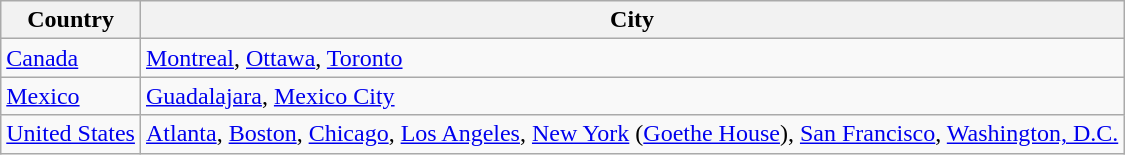<table class="wikitable">
<tr>
<th>Country</th>
<th>City</th>
</tr>
<tr>
<td><a href='#'>Canada</a></td>
<td><a href='#'>Montreal</a>, <a href='#'>Ottawa</a>, <a href='#'>Toronto</a></td>
</tr>
<tr>
<td><a href='#'>Mexico</a></td>
<td><a href='#'>Guadalajara</a>, <a href='#'>Mexico City</a></td>
</tr>
<tr>
<td><a href='#'>United States</a></td>
<td><a href='#'>Atlanta</a>, <a href='#'>Boston</a>, <a href='#'>Chicago</a>, <a href='#'>Los Angeles</a>, <a href='#'>New York</a> (<a href='#'>Goethe House</a>), <a href='#'>San Francisco</a>, <a href='#'>Washington, D.C.</a></td>
</tr>
</table>
